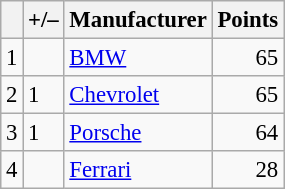<table class="wikitable" style="font-size: 95%;">
<tr>
<th scope="col"></th>
<th scope="col">+/–</th>
<th scope="col">Manufacturer</th>
<th scope="col">Points</th>
</tr>
<tr>
<td align=center>1</td>
<td align="left"></td>
<td> <a href='#'>BMW</a></td>
<td align=right>65</td>
</tr>
<tr>
<td align=center>2</td>
<td align="left"> 1</td>
<td> <a href='#'>Chevrolet</a></td>
<td align=right>65</td>
</tr>
<tr>
<td align=center>3</td>
<td align="left"> 1</td>
<td> <a href='#'>Porsche</a></td>
<td align=right>64</td>
</tr>
<tr>
<td align=center>4</td>
<td align="left"></td>
<td> <a href='#'>Ferrari</a></td>
<td align=right>28</td>
</tr>
</table>
